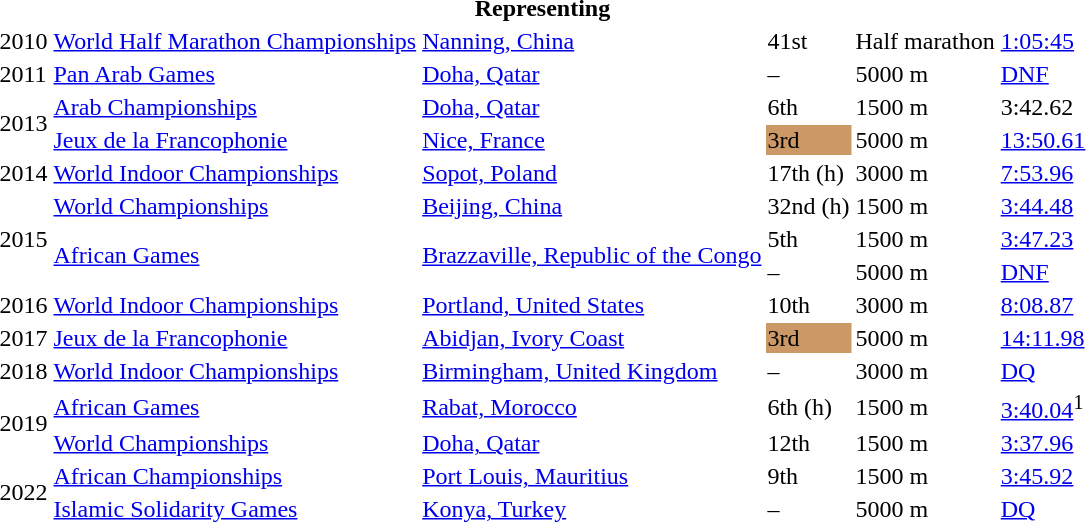<table>
<tr>
<th colspan="6">Representing </th>
</tr>
<tr>
<td>2010</td>
<td><a href='#'>World Half Marathon Championships</a></td>
<td><a href='#'>Nanning, China</a></td>
<td>41st</td>
<td>Half marathon</td>
<td><a href='#'>1:05:45</a></td>
</tr>
<tr>
<td>2011</td>
<td><a href='#'>Pan Arab Games</a></td>
<td><a href='#'>Doha, Qatar</a></td>
<td>–</td>
<td>5000 m</td>
<td><a href='#'>DNF</a></td>
</tr>
<tr>
<td rowspan=2>2013</td>
<td><a href='#'>Arab Championships</a></td>
<td><a href='#'>Doha, Qatar</a></td>
<td>6th</td>
<td>1500 m</td>
<td>3:42.62</td>
</tr>
<tr>
<td><a href='#'>Jeux de la Francophonie</a></td>
<td><a href='#'>Nice, France</a></td>
<td bgcolor=cc9966>3rd</td>
<td>5000 m</td>
<td><a href='#'>13:50.61</a></td>
</tr>
<tr>
<td>2014</td>
<td><a href='#'>World Indoor Championships</a></td>
<td><a href='#'>Sopot, Poland</a></td>
<td>17th (h)</td>
<td>3000 m</td>
<td><a href='#'>7:53.96</a></td>
</tr>
<tr>
<td rowspan=3>2015</td>
<td><a href='#'>World Championships</a></td>
<td><a href='#'>Beijing, China</a></td>
<td>32nd (h)</td>
<td>1500 m</td>
<td><a href='#'>3:44.48</a></td>
</tr>
<tr>
<td rowspan=2><a href='#'>African Games</a></td>
<td rowspan=2><a href='#'>Brazzaville, Republic of the Congo</a></td>
<td>5th</td>
<td>1500 m</td>
<td><a href='#'>3:47.23</a></td>
</tr>
<tr>
<td>–</td>
<td>5000 m</td>
<td><a href='#'>DNF</a></td>
</tr>
<tr>
<td>2016</td>
<td><a href='#'>World Indoor Championships</a></td>
<td><a href='#'>Portland, United States</a></td>
<td>10th</td>
<td>3000 m</td>
<td><a href='#'>8:08.87</a></td>
</tr>
<tr>
<td>2017</td>
<td><a href='#'>Jeux de la Francophonie</a></td>
<td><a href='#'>Abidjan, Ivory Coast</a></td>
<td bgcolor=cc9966>3rd</td>
<td>5000 m</td>
<td><a href='#'>14:11.98</a></td>
</tr>
<tr>
<td>2018</td>
<td><a href='#'>World Indoor Championships</a></td>
<td><a href='#'>Birmingham, United Kingdom</a></td>
<td>–</td>
<td>3000 m</td>
<td><a href='#'>DQ</a></td>
</tr>
<tr>
<td rowspan=2>2019</td>
<td><a href='#'>African Games</a></td>
<td><a href='#'>Rabat, Morocco</a></td>
<td>6th (h)</td>
<td>1500 m</td>
<td><a href='#'>3:40.04</a><sup>1</sup></td>
</tr>
<tr>
<td><a href='#'>World Championships</a></td>
<td><a href='#'>Doha, Qatar</a></td>
<td>12th</td>
<td>1500 m</td>
<td><a href='#'>3:37.96</a></td>
</tr>
<tr>
<td rowspan=2>2022</td>
<td><a href='#'>African Championships</a></td>
<td><a href='#'>Port Louis, Mauritius</a></td>
<td>9th</td>
<td>1500 m</td>
<td><a href='#'>3:45.92</a></td>
</tr>
<tr>
<td><a href='#'>Islamic Solidarity Games</a></td>
<td><a href='#'>Konya, Turkey</a></td>
<td>–</td>
<td>5000 m</td>
<td><a href='#'>DQ</a></td>
</tr>
</table>
